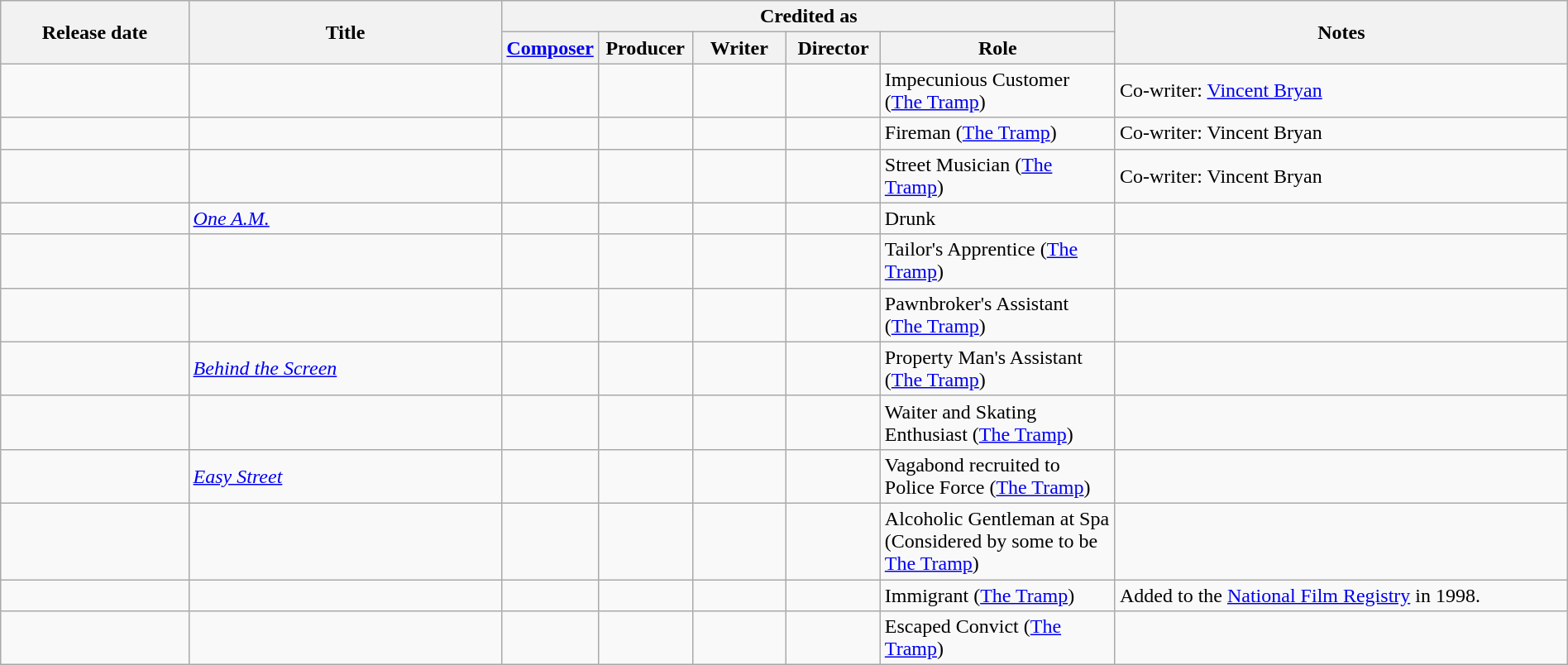<table class="wikitable sortable sticky-header-multi" width="100%">
<tr>
<th width="12%" rowspan="2" scope="col">Release date</th>
<th width="20%" rowspan="2" scope="col">Title</th>
<th colspan="5" scope="col">Credited as</th>
<th rowspan="2" scope="col" class="unsortable">Notes</th>
</tr>
<tr>
<th width="6%"><a href='#'>Composer</a></th>
<th width="6%">Producer</th>
<th width="6%">Writer</th>
<th width="6%">Director</th>
<th width="15%">Role</th>
</tr>
<tr>
<td scope="row" align="left"></td>
<td align="left"><em></em></td>
<td></td>
<td></td>
<td></td>
<td></td>
<td align="left">Impecunious Customer (<a href='#'>The Tramp</a>)</td>
<td align="left">Co-writer: <a href='#'>Vincent Bryan</a></td>
</tr>
<tr>
<td scope="row" align="left"></td>
<td align="left"><em></em></td>
<td></td>
<td></td>
<td></td>
<td></td>
<td align="left">Fireman (<a href='#'>The Tramp</a>)</td>
<td align="left">Co-writer: Vincent Bryan</td>
</tr>
<tr>
<td scope="row" align="left"></td>
<td align="left"><em></em></td>
<td></td>
<td></td>
<td></td>
<td></td>
<td align="left">Street Musician (<a href='#'>The Tramp</a>)</td>
<td align="left">Co-writer: Vincent Bryan</td>
</tr>
<tr>
<td scope="row" align="left"></td>
<td align="left"><em><a href='#'>One A.M.</a></em></td>
<td></td>
<td></td>
<td></td>
<td></td>
<td align="left">Drunk</td>
<td></td>
</tr>
<tr>
<td scope="row" align="left"></td>
<td align="left"><em></em></td>
<td></td>
<td></td>
<td></td>
<td></td>
<td align="left">Tailor's Apprentice (<a href='#'>The Tramp</a>)</td>
<td></td>
</tr>
<tr>
<td scope="row" align="left"></td>
<td align="left"><em></em></td>
<td></td>
<td></td>
<td></td>
<td></td>
<td align="left">Pawnbroker's Assistant (<a href='#'>The Tramp</a>)</td>
<td></td>
</tr>
<tr>
<td scope="row" align="left"></td>
<td align="left"><em><a href='#'>Behind the Screen</a></em></td>
<td></td>
<td></td>
<td></td>
<td></td>
<td align="left">Property Man's Assistant (<a href='#'>The Tramp</a>)</td>
<td></td>
</tr>
<tr>
<td scope="row" align="left"></td>
<td align="left"><em></em></td>
<td></td>
<td></td>
<td></td>
<td></td>
<td align="left">Waiter and Skating Enthusiast (<a href='#'>The Tramp</a>)</td>
<td></td>
</tr>
<tr>
<td scope="row" align="left"></td>
<td align="left"><em><a href='#'>Easy Street</a></em></td>
<td></td>
<td></td>
<td></td>
<td></td>
<td align="left">Vagabond recruited to Police Force (<a href='#'>The Tramp</a>)</td>
<td></td>
</tr>
<tr>
<td scope="row" align="left"></td>
<td align="left"><em></em></td>
<td></td>
<td></td>
<td></td>
<td></td>
<td align="left">Alcoholic Gentleman at Spa (Considered by some to be <a href='#'>The Tramp</a>)</td>
<td></td>
</tr>
<tr>
<td scope="row" align="left"></td>
<td align="left"><em></em></td>
<td></td>
<td></td>
<td></td>
<td></td>
<td align="left">Immigrant (<a href='#'>The Tramp</a>)</td>
<td align="left">Added to the <a href='#'>National Film Registry</a> in 1998.</td>
</tr>
<tr>
<td scope="row" align="left"></td>
<td align="left"><em></em></td>
<td></td>
<td></td>
<td></td>
<td></td>
<td align="left">Escaped Convict (<a href='#'>The Tramp</a>)</td>
<td></td>
</tr>
</table>
